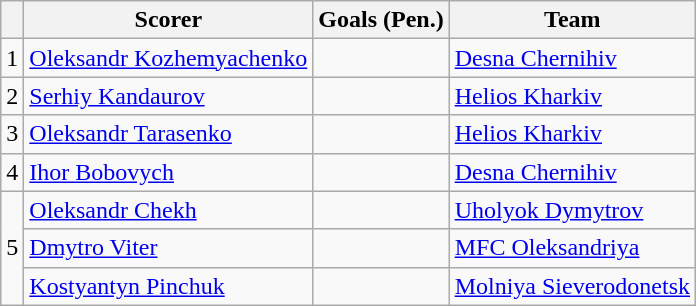<table class="wikitable">
<tr>
<th></th>
<th>Scorer</th>
<th>Goals (Pen.)</th>
<th>Team</th>
</tr>
<tr>
<td>1</td>
<td> <a href='#'>Oleksandr Kozhemyachenko</a></td>
<td></td>
<td><a href='#'>Desna Chernihiv</a></td>
</tr>
<tr>
<td>2</td>
<td> <a href='#'>Serhiy Kandaurov</a></td>
<td></td>
<td><a href='#'>Helios Kharkiv</a></td>
</tr>
<tr>
<td>3</td>
<td> <a href='#'>Oleksandr Tarasenko</a></td>
<td></td>
<td><a href='#'>Helios Kharkiv</a></td>
</tr>
<tr>
<td>4</td>
<td> <a href='#'>Ihor Bobovych</a></td>
<td></td>
<td><a href='#'>Desna Chernihiv</a></td>
</tr>
<tr>
<td rowspan="3">5</td>
<td> <a href='#'>Oleksandr Chekh</a></td>
<td></td>
<td><a href='#'>Uholyok Dymytrov</a></td>
</tr>
<tr>
<td> <a href='#'>Dmytro Viter</a></td>
<td></td>
<td><a href='#'>MFC Oleksandriya</a></td>
</tr>
<tr>
<td> <a href='#'>Kostyantyn Pinchuk</a></td>
<td></td>
<td><a href='#'>Molniya Sieverodonetsk</a></td>
</tr>
</table>
